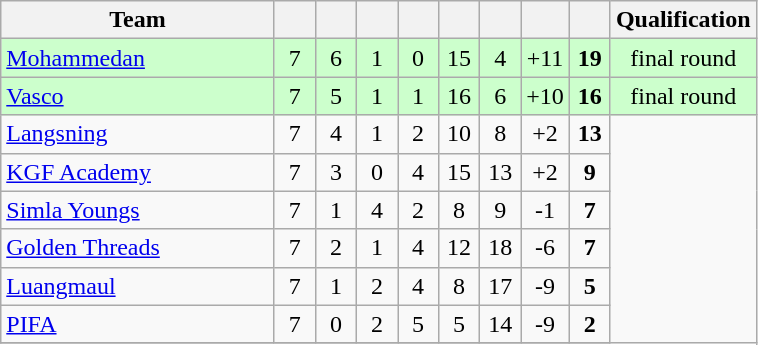<table class="wikitable" style="text-align:center">
<tr>
<th width="175">Team</th>
<th width="20"></th>
<th width="20"></th>
<th width="20"></th>
<th width="20"></th>
<th width="20"></th>
<th width="20"></th>
<th width="20"></th>
<th width="20"></th>
<th width="20">Qualification</th>
</tr>
<tr bgcolor="#ccffcc">
<td align=left><a href='#'>Mohammedan</a></td>
<td>7</td>
<td>6</td>
<td>1</td>
<td>0</td>
<td>15</td>
<td>4</td>
<td>+11</td>
<td><strong>19</strong></td>
<td>final round</td>
</tr>
<tr bgcolor="#ccffcc">
<td align=left><a href='#'>Vasco</a></td>
<td>7</td>
<td>5</td>
<td>1</td>
<td>1</td>
<td>16</td>
<td>6</td>
<td>+10</td>
<td><strong>16</strong></td>
<td>final round</td>
</tr>
<tr>
<td align=left><a href='#'>Langsning</a></td>
<td>7</td>
<td>4</td>
<td>1</td>
<td>2</td>
<td>10</td>
<td>8</td>
<td>+2</td>
<td><strong>13</strong></td>
</tr>
<tr>
<td align=left><a href='#'>KGF Academy</a></td>
<td>7</td>
<td>3</td>
<td>0</td>
<td>4</td>
<td>15</td>
<td>13</td>
<td>+2</td>
<td><strong>9</strong></td>
</tr>
<tr>
<td align=left><a href='#'>Simla Youngs</a></td>
<td>7</td>
<td>1</td>
<td>4</td>
<td>2</td>
<td>8</td>
<td>9</td>
<td>-1</td>
<td><strong>7</strong></td>
</tr>
<tr>
<td align=left><a href='#'>Golden Threads</a></td>
<td>7</td>
<td>2</td>
<td>1</td>
<td>4</td>
<td>12</td>
<td>18</td>
<td>-6</td>
<td><strong>7</strong></td>
</tr>
<tr>
<td align=left><a href='#'>Luangmaul</a></td>
<td>7</td>
<td>1</td>
<td>2</td>
<td>4</td>
<td>8</td>
<td>17</td>
<td>-9</td>
<td><strong>5</strong></td>
</tr>
<tr>
<td align=left><a href='#'>PIFA</a></td>
<td>7</td>
<td>0</td>
<td>2</td>
<td>5</td>
<td>5</td>
<td>14</td>
<td>-9</td>
<td><strong>2</strong></td>
</tr>
<tr>
</tr>
</table>
